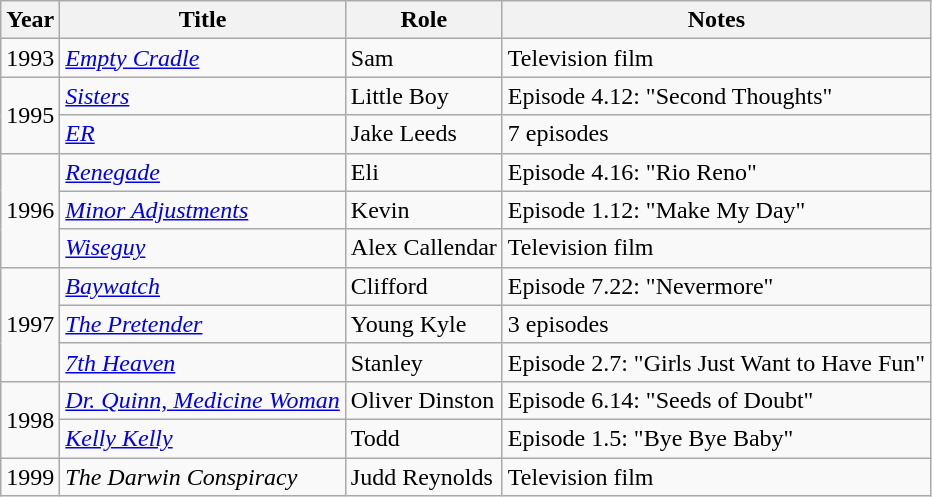<table class="wikitable">
<tr>
<th>Year</th>
<th>Title</th>
<th>Role</th>
<th>Notes</th>
</tr>
<tr>
<td>1993</td>
<td><em><a href='#'>Empty Cradle</a></em></td>
<td>Sam</td>
<td>Television film</td>
</tr>
<tr>
<td rowspan="2">1995</td>
<td><em><a href='#'>Sisters</a></em></td>
<td>Little Boy</td>
<td>Episode 4.12: "Second Thoughts"</td>
</tr>
<tr>
<td><em><a href='#'>ER</a></em></td>
<td>Jake Leeds</td>
<td>7 episodes</td>
</tr>
<tr>
<td rowspan="3">1996</td>
<td><em><a href='#'>Renegade</a></em></td>
<td>Eli</td>
<td>Episode 4.16: "Rio Reno"</td>
</tr>
<tr>
<td><em><a href='#'>Minor Adjustments</a></em></td>
<td>Kevin</td>
<td>Episode 1.12: "Make My Day"</td>
</tr>
<tr>
<td><em><a href='#'>Wiseguy</a></em></td>
<td>Alex Callendar</td>
<td>Television film</td>
</tr>
<tr>
<td rowspan="3">1997</td>
<td><em><a href='#'>Baywatch</a></em></td>
<td>Clifford</td>
<td>Episode 7.22: "Nevermore"</td>
</tr>
<tr>
<td><em><a href='#'>The Pretender</a></em></td>
<td>Young Kyle</td>
<td>3 episodes</td>
</tr>
<tr>
<td><em><a href='#'>7th Heaven</a></em></td>
<td>Stanley</td>
<td>Episode 2.7: "Girls Just Want to Have Fun"</td>
</tr>
<tr>
<td rowspan="2">1998</td>
<td><em><a href='#'>Dr. Quinn, Medicine Woman</a></em></td>
<td>Oliver Dinston</td>
<td>Episode 6.14: "Seeds of Doubt"</td>
</tr>
<tr>
<td><em><a href='#'>Kelly Kelly</a></em></td>
<td>Todd</td>
<td>Episode 1.5: "Bye Bye Baby"</td>
</tr>
<tr>
<td>1999</td>
<td><em>The Darwin Conspiracy</em></td>
<td>Judd Reynolds</td>
<td>Television film</td>
</tr>
</table>
